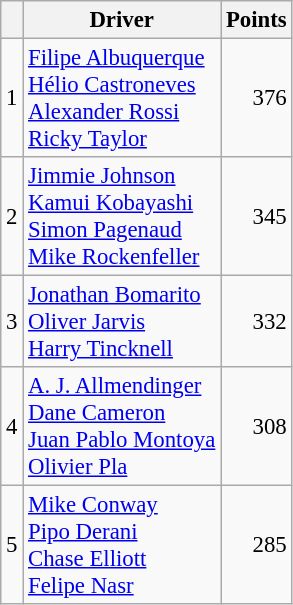<table class="wikitable" style="font-size: 95%;">
<tr>
<th scope="col"></th>
<th scope="col">Driver</th>
<th scope="col">Points</th>
</tr>
<tr>
<td align=center>1</td>
<td> <a href='#'>Filipe Albuquerque</a><br> <a href='#'>Hélio Castroneves</a><br> <a href='#'>Alexander Rossi</a><br> <a href='#'>Ricky Taylor</a></td>
<td align=right>376</td>
</tr>
<tr>
<td align=center>2</td>
<td> <a href='#'>Jimmie Johnson</a><br> <a href='#'>Kamui Kobayashi</a><br> <a href='#'>Simon Pagenaud</a><br> <a href='#'>Mike Rockenfeller</a></td>
<td align=right>345</td>
</tr>
<tr>
<td align=center>3</td>
<td> <a href='#'>Jonathan Bomarito</a><br> <a href='#'>Oliver Jarvis</a><br> <a href='#'>Harry Tincknell</a></td>
<td align=right>332</td>
</tr>
<tr>
<td align=center>4</td>
<td> <a href='#'>A. J. Allmendinger</a><br> <a href='#'>Dane Cameron</a><br> <a href='#'>Juan Pablo Montoya</a><br> <a href='#'>Olivier Pla</a></td>
<td align=right>308</td>
</tr>
<tr>
<td align=center>5</td>
<td> <a href='#'>Mike Conway</a><br> <a href='#'>Pipo Derani</a><br> <a href='#'>Chase Elliott</a><br> <a href='#'>Felipe Nasr</a></td>
<td align=right>285</td>
</tr>
</table>
